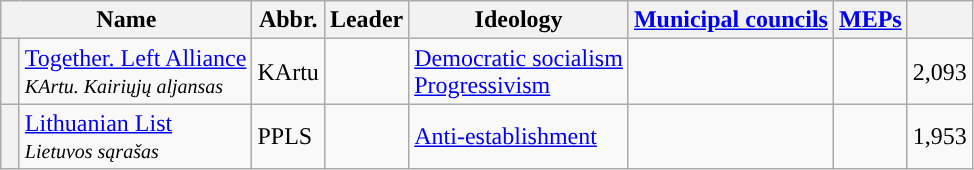<table class="wikitable sortable">
<tr>
<th colspan=2>Name</th>
<th>Abbr.</th>
<th>Leader</th>
<th>Ideology</th>
<th><a href='#'>Municipal councils</a></th>
<th><a href='#'>MEPs</a></th>
<th></th>
</tr>
<tr>
<th width="5px" style="background-color: "></th>
<td><a href='#'>Together. Left Alliance</a> <br><small><em>KArtu. Kairiųjų aljansas</em></small></td>
<td>KArtu</td>
<td></td>
<td><a href='#'>Democratic socialism</a><br><a href='#'>Progressivism</a></td>
<td></td>
<td></td>
<td> 2,093</td>
</tr>
<tr>
<th width="5px" style="background-color: "></th>
<td><a href='#'>Lithuanian List</a> <br><small><em>Lietuvos sąrašas</em></small></td>
<td>PPLS</td>
<td></td>
<td><a href='#'>Anti-establishment</a></td>
<td></td>
<td></td>
<td> 1,953</td>
</tr>
</table>
